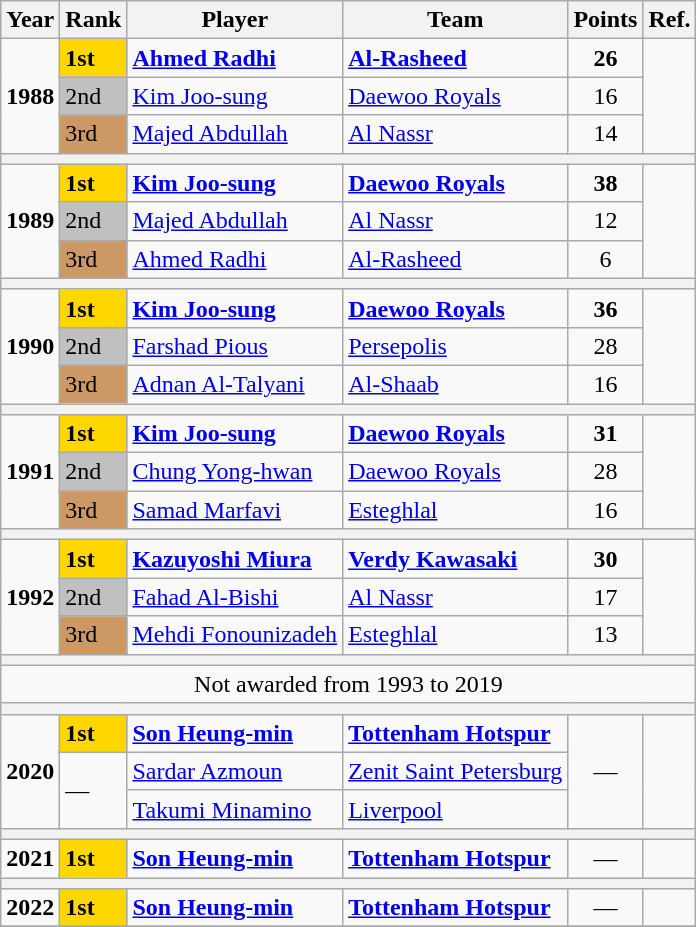<table class="wikitable">
<tr>
<th>Year</th>
<th>Rank</th>
<th>Player</th>
<th>Team</th>
<th>Points</th>
<th>Ref.</th>
</tr>
<tr>
<td rowspan="3"><strong>1988</strong></td>
<td scope=col style="background-color: gold"><strong>1st</strong></td>
<td> <strong><a href='#'>Ahmed Radhi</a></strong></td>
<td> <strong><a href='#'>Al-Rasheed</a></strong></td>
<td align="center"><strong>26</strong></td>
<td rowspan="3"></td>
</tr>
<tr>
<td scope=col style="background-color: silver">2nd</td>
<td> <a href='#'>Kim Joo-sung</a></td>
<td> <a href='#'>Daewoo Royals</a></td>
<td align="center">16</td>
</tr>
<tr>
<td scope=col style="background-color: #cc9966">3rd</td>
<td> <a href='#'>Majed Abdullah</a></td>
<td> <a href='#'>Al Nassr</a></td>
<td align="center">14</td>
</tr>
<tr>
<th colspan="6"></th>
</tr>
<tr>
<td rowspan="3"><strong>1989</strong></td>
<td scope=col style="background-color: gold"><strong>1st</strong></td>
<td> <strong><a href='#'>Kim Joo-sung</a></strong></td>
<td> <strong><a href='#'>Daewoo Royals</a></strong></td>
<td align="center"><strong>38</strong></td>
<td rowspan="3"></td>
</tr>
<tr>
<td scope=col style="background-color: silver">2nd</td>
<td> <a href='#'>Majed Abdullah</a></td>
<td> <a href='#'>Al Nassr</a></td>
<td align="center">12</td>
</tr>
<tr>
<td scope=col style="background-color: #cc9966">3rd</td>
<td> <a href='#'>Ahmed Radhi</a></td>
<td> <a href='#'>Al-Rasheed</a></td>
<td align="center">6</td>
</tr>
<tr>
<th colspan="6"></th>
</tr>
<tr>
<td rowspan="3"><strong>1990</strong></td>
<td scope=col style="background-color: gold"><strong>1st</strong></td>
<td> <strong><a href='#'>Kim Joo-sung</a></strong></td>
<td> <strong><a href='#'>Daewoo Royals</a></strong></td>
<td align="center"><strong>36</strong></td>
<td rowspan="3"></td>
</tr>
<tr>
<td scope=col style="background-color: silver">2nd</td>
<td> <a href='#'>Farshad Pious</a></td>
<td> <a href='#'>Persepolis</a></td>
<td align="center">28</td>
</tr>
<tr>
<td scope=col style="background-color: #cc9966">3rd</td>
<td> <a href='#'>Adnan Al-Talyani</a></td>
<td> <a href='#'>Al-Shaab</a></td>
<td align="center">16</td>
</tr>
<tr>
<th colspan="6"></th>
</tr>
<tr>
<td rowspan="3"><strong>1991</strong></td>
<td scope=col style="background-color: gold"><strong>1st</strong></td>
<td> <strong><a href='#'>Kim Joo-sung</a></strong></td>
<td> <strong><a href='#'>Daewoo Royals</a></strong></td>
<td align="center"><strong>31</strong></td>
<td rowspan="3"></td>
</tr>
<tr>
<td scope=col style="background-color: silver">2nd</td>
<td> <a href='#'>Chung Yong-hwan</a></td>
<td> <a href='#'>Daewoo Royals</a></td>
<td align="center">28</td>
</tr>
<tr>
<td scope=col style="background-color: #cc9966">3rd</td>
<td> <a href='#'>Samad Marfavi</a></td>
<td> <a href='#'>Esteghlal</a></td>
<td align="center">16</td>
</tr>
<tr>
<th colspan="6"></th>
</tr>
<tr>
<td align="center" rowspan="3"><strong>1992</strong></td>
<td scope=col style="background-color: gold"><strong>1st</strong></td>
<td> <strong><a href='#'>Kazuyoshi Miura</a></strong></td>
<td> <strong><a href='#'>Verdy Kawasaki</a></strong></td>
<td align="center"><strong>30</strong></td>
<td rowspan="3"></td>
</tr>
<tr>
<td scope=col style="background-color: silver">2nd</td>
<td> <a href='#'>Fahad Al-Bishi</a></td>
<td> <a href='#'>Al Nassr</a></td>
<td align="center">17</td>
</tr>
<tr>
<td scope=col style="background-color: #cc9966">3rd</td>
<td> <a href='#'>Mehdi Fonounizadeh</a></td>
<td> <a href='#'>Esteghlal</a></td>
<td align="center">13</td>
</tr>
<tr>
<th colspan="6"></th>
</tr>
<tr>
<td align="center" colspan="6">Not awarded from 1993 to 2019</td>
</tr>
<tr>
<th colspan="6"></th>
</tr>
<tr>
<td rowspan="3"><strong>2020</strong></td>
<td scope=col style="background-color: gold"><strong>1st</strong></td>
<td> <strong><a href='#'>Son Heung-min</a></strong></td>
<td><strong> <a href='#'>Tottenham Hotspur</a></strong></td>
<td align="center" rowspan="3">—</td>
<td rowspan="3"></td>
</tr>
<tr>
<td scope=col rowspan="2">—</td>
<td> <a href='#'>Sardar Azmoun</a></td>
<td> <a href='#'>Zenit Saint Petersburg</a></td>
</tr>
<tr>
<td> <a href='#'>Takumi Minamino</a></td>
<td> <a href='#'>Liverpool</a></td>
</tr>
<tr>
<th colspan="6"></th>
</tr>
<tr>
<td><strong>2021</strong></td>
<td scope=col style="background-color: gold"><strong>1st</strong></td>
<td> <strong><a href='#'>Son Heung-min</a></strong></td>
<td><strong> <a href='#'>Tottenham Hotspur</a></strong></td>
<td align="center">—</td>
<td rowspan="1"></td>
</tr>
<tr>
<th colspan="6"></th>
</tr>
<tr>
<td><strong>2022</strong></td>
<td scope=col style="background-color: gold"><strong>1st</strong></td>
<td> <strong><a href='#'>Son Heung-min</a></strong></td>
<td><strong> <a href='#'>Tottenham Hotspur</a></strong></td>
<td align="center">—</td>
<td rowspan="1"></td>
</tr>
<tr>
</tr>
</table>
